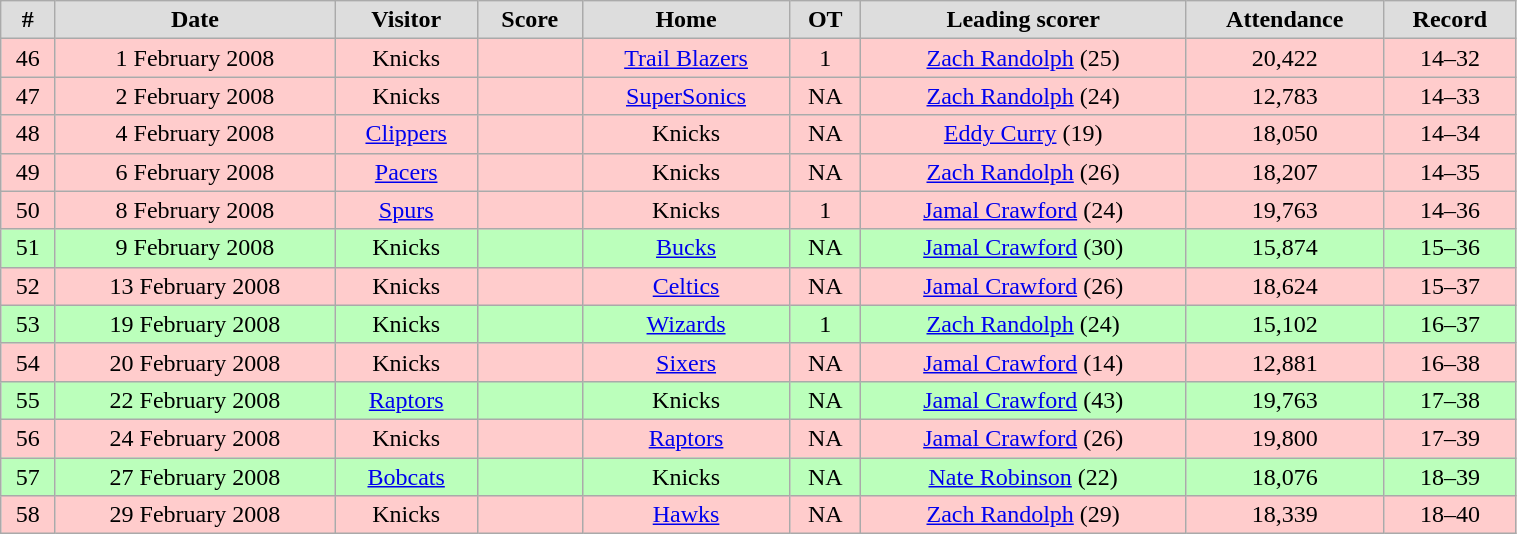<table class="wikitable" width="80%">
<tr align="center"  bgcolor="#dddddd">
<td><strong>#</strong></td>
<td><strong>Date</strong></td>
<td><strong>Visitor</strong></td>
<td><strong>Score</strong></td>
<td><strong>Home</strong></td>
<td><strong>OT</strong></td>
<td><strong>Leading scorer</strong></td>
<td><strong>Attendance</strong></td>
<td><strong>Record</strong></td>
</tr>
<tr align="center" bgcolor="#ffcccc">
<td>46</td>
<td>1 February 2008</td>
<td>Knicks</td>
<td></td>
<td><a href='#'>Trail Blazers</a></td>
<td>1</td>
<td><a href='#'>Zach Randolph</a> (25)</td>
<td>20,422</td>
<td>14–32</td>
</tr>
<tr align="center" bgcolor="#ffcccc">
<td>47</td>
<td>2 February 2008</td>
<td>Knicks</td>
<td></td>
<td><a href='#'>SuperSonics</a></td>
<td>NA</td>
<td><a href='#'>Zach Randolph</a> (24)</td>
<td>12,783</td>
<td>14–33</td>
</tr>
<tr align="center" bgcolor="#ffcccc">
<td>48</td>
<td>4 February 2008</td>
<td><a href='#'>Clippers</a></td>
<td></td>
<td>Knicks</td>
<td>NA</td>
<td><a href='#'>Eddy Curry</a> (19)</td>
<td>18,050</td>
<td>14–34</td>
</tr>
<tr align="center" bgcolor="#ffcccc">
<td>49</td>
<td>6 February 2008</td>
<td><a href='#'>Pacers</a></td>
<td></td>
<td>Knicks</td>
<td>NA</td>
<td><a href='#'>Zach Randolph</a> (26)</td>
<td>18,207</td>
<td>14–35</td>
</tr>
<tr align="center" bgcolor="#ffcccc">
<td>50</td>
<td>8 February 2008</td>
<td><a href='#'>Spurs</a></td>
<td></td>
<td>Knicks</td>
<td>1</td>
<td><a href='#'>Jamal Crawford</a> (24)</td>
<td>19,763</td>
<td>14–36</td>
</tr>
<tr align="center" bgcolor="#bbffbb">
<td>51</td>
<td>9 February 2008</td>
<td>Knicks</td>
<td></td>
<td><a href='#'>Bucks</a></td>
<td>NA</td>
<td><a href='#'>Jamal Crawford</a> (30)</td>
<td>15,874</td>
<td>15–36</td>
</tr>
<tr align="center" bgcolor="#ffcccc">
<td>52</td>
<td>13 February 2008</td>
<td>Knicks</td>
<td></td>
<td><a href='#'>Celtics</a></td>
<td>NA</td>
<td><a href='#'>Jamal Crawford</a> (26)</td>
<td>18,624</td>
<td>15–37</td>
</tr>
<tr align="center" bgcolor="#bbffbb">
<td>53</td>
<td>19 February 2008</td>
<td>Knicks</td>
<td></td>
<td><a href='#'>Wizards</a></td>
<td>1</td>
<td><a href='#'>Zach Randolph</a> (24)</td>
<td>15,102</td>
<td>16–37</td>
</tr>
<tr align="center" bgcolor="#ffcccc">
<td>54</td>
<td>20 February 2008</td>
<td>Knicks</td>
<td></td>
<td><a href='#'>Sixers</a></td>
<td>NA</td>
<td><a href='#'>Jamal Crawford</a> (14)</td>
<td>12,881</td>
<td>16–38</td>
</tr>
<tr align="center" bgcolor="#bbffbb">
<td>55</td>
<td>22 February 2008</td>
<td><a href='#'>Raptors</a></td>
<td></td>
<td>Knicks</td>
<td>NA</td>
<td><a href='#'>Jamal Crawford</a> (43)</td>
<td>19,763</td>
<td>17–38</td>
</tr>
<tr align="center" bgcolor="#ffcccc">
<td>56</td>
<td>24 February 2008</td>
<td>Knicks</td>
<td></td>
<td><a href='#'>Raptors</a></td>
<td>NA</td>
<td><a href='#'>Jamal Crawford</a> (26)</td>
<td>19,800</td>
<td>17–39</td>
</tr>
<tr align="center" bgcolor="#bbffbb">
<td>57</td>
<td>27 February 2008</td>
<td><a href='#'>Bobcats</a></td>
<td></td>
<td>Knicks</td>
<td>NA</td>
<td><a href='#'>Nate Robinson</a> (22)</td>
<td>18,076</td>
<td>18–39</td>
</tr>
<tr align="center" bgcolor="#ffcccc">
<td>58</td>
<td>29 February 2008</td>
<td>Knicks</td>
<td></td>
<td><a href='#'>Hawks</a></td>
<td>NA</td>
<td><a href='#'>Zach Randolph</a> (29)</td>
<td>18,339</td>
<td>18–40</td>
</tr>
</table>
